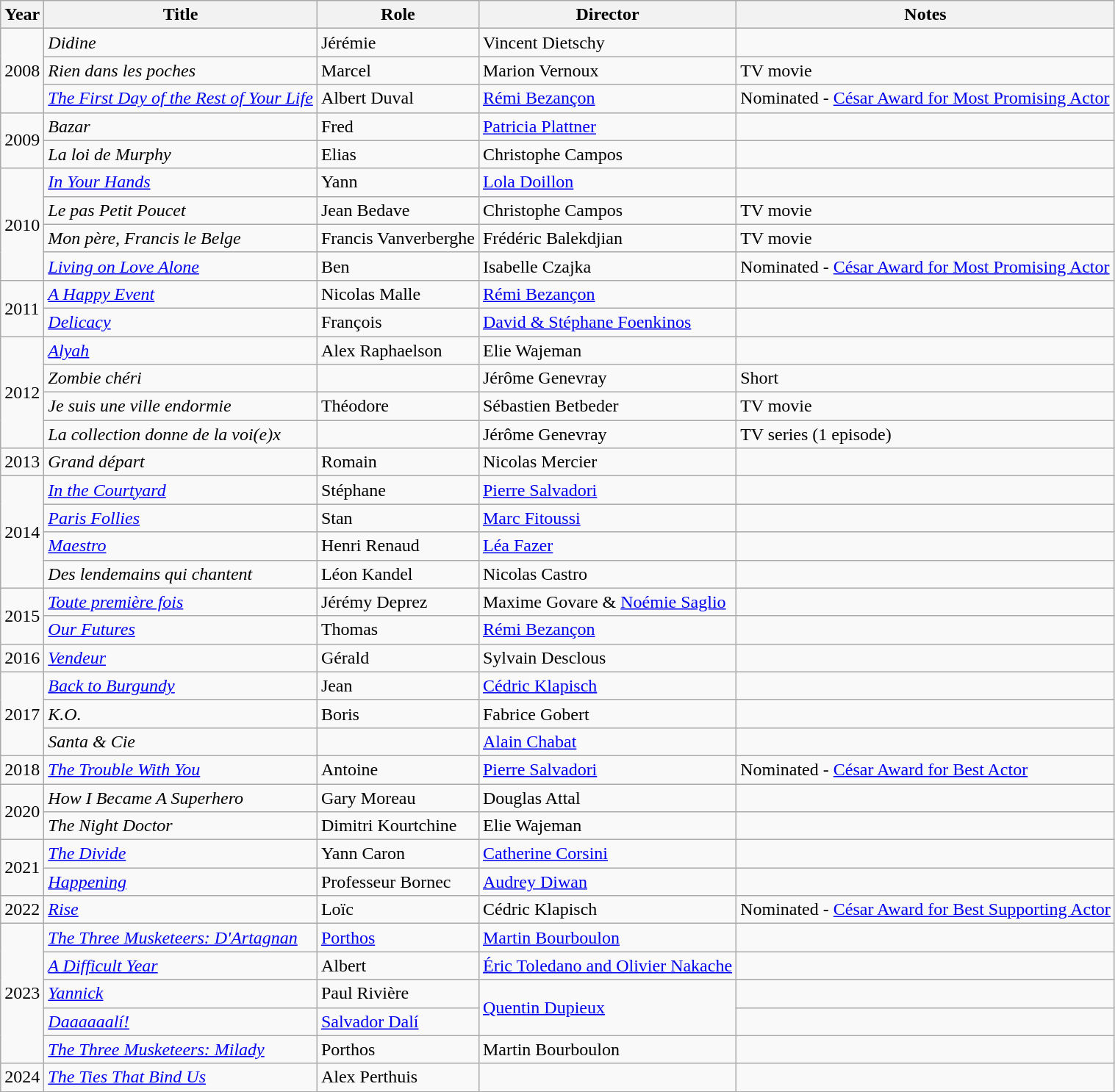<table class="wikitable sortable">
<tr>
<th>Year</th>
<th>Title</th>
<th>Role</th>
<th>Director</th>
<th class="unsortable">Notes</th>
</tr>
<tr>
<td rowspan=3>2008</td>
<td><em>Didine</em></td>
<td>Jérémie</td>
<td>Vincent Dietschy</td>
<td></td>
</tr>
<tr>
<td><em>Rien dans les poches</em></td>
<td>Marcel</td>
<td>Marion Vernoux</td>
<td>TV movie</td>
</tr>
<tr>
<td><em><a href='#'>The First Day of the Rest of Your Life</a></em></td>
<td>Albert Duval</td>
<td><a href='#'>Rémi Bezançon</a></td>
<td>Nominated - <a href='#'>César Award for Most Promising Actor</a></td>
</tr>
<tr>
<td rowspan=2>2009</td>
<td><em>Bazar</em></td>
<td>Fred</td>
<td><a href='#'>Patricia Plattner</a></td>
<td></td>
</tr>
<tr>
<td><em>La loi de Murphy</em></td>
<td>Elias</td>
<td>Christophe Campos</td>
<td></td>
</tr>
<tr>
<td rowspan=4>2010</td>
<td><em><a href='#'>In Your Hands</a></em></td>
<td>Yann</td>
<td><a href='#'>Lola Doillon</a></td>
<td></td>
</tr>
<tr>
<td><em>Le pas Petit Poucet</em></td>
<td>Jean Bedave</td>
<td>Christophe Campos</td>
<td>TV movie</td>
</tr>
<tr>
<td><em>Mon père, Francis le Belge</em></td>
<td>Francis Vanverberghe</td>
<td>Frédéric Balekdjian</td>
<td>TV movie</td>
</tr>
<tr>
<td><em><a href='#'>Living on Love Alone</a></em></td>
<td>Ben</td>
<td>Isabelle Czajka</td>
<td>Nominated - <a href='#'>César Award for Most Promising Actor</a></td>
</tr>
<tr>
<td rowspan=2>2011</td>
<td><em><a href='#'>A Happy Event</a></em></td>
<td>Nicolas Malle</td>
<td><a href='#'>Rémi Bezançon</a></td>
<td></td>
</tr>
<tr>
<td><em><a href='#'>Delicacy</a></em></td>
<td>François</td>
<td><a href='#'>David & Stéphane Foenkinos</a></td>
<td></td>
</tr>
<tr>
<td rowspan=4>2012</td>
<td><em><a href='#'>Alyah</a></em></td>
<td>Alex Raphaelson</td>
<td>Elie Wajeman</td>
<td></td>
</tr>
<tr>
<td><em>Zombie chéri</em></td>
<td></td>
<td>Jérôme Genevray</td>
<td>Short</td>
</tr>
<tr>
<td><em>Je suis une ville endormie</em></td>
<td>Théodore</td>
<td>Sébastien Betbeder</td>
<td>TV movie</td>
</tr>
<tr>
<td><em>La collection donne de la voi(e)x</em></td>
<td></td>
<td>Jérôme Genevray</td>
<td>TV series (1 episode)</td>
</tr>
<tr>
<td>2013</td>
<td><em>Grand départ</em></td>
<td>Romain</td>
<td>Nicolas Mercier</td>
<td></td>
</tr>
<tr>
<td rowspan=4>2014</td>
<td><em><a href='#'>In the Courtyard</a></em></td>
<td>Stéphane</td>
<td><a href='#'>Pierre Salvadori</a></td>
<td></td>
</tr>
<tr>
<td><em><a href='#'>Paris Follies</a></em></td>
<td>Stan</td>
<td><a href='#'>Marc Fitoussi</a></td>
<td></td>
</tr>
<tr>
<td><em><a href='#'>Maestro</a></em></td>
<td>Henri Renaud</td>
<td><a href='#'>Léa Fazer</a></td>
<td></td>
</tr>
<tr>
<td><em>Des lendemains qui chantent</em></td>
<td>Léon Kandel</td>
<td>Nicolas Castro</td>
<td></td>
</tr>
<tr>
<td rowspan=2>2015</td>
<td><em><a href='#'>Toute première fois</a></em></td>
<td>Jérémy Deprez</td>
<td>Maxime Govare & <a href='#'>Noémie Saglio</a></td>
<td></td>
</tr>
<tr>
<td><em><a href='#'>Our Futures</a></em></td>
<td>Thomas</td>
<td><a href='#'>Rémi Bezançon</a></td>
<td></td>
</tr>
<tr>
<td>2016</td>
<td><em><a href='#'>Vendeur</a></em></td>
<td>Gérald</td>
<td>Sylvain Desclous</td>
<td></td>
</tr>
<tr>
<td rowspan=3>2017</td>
<td><em><a href='#'>Back to Burgundy</a></em></td>
<td>Jean</td>
<td><a href='#'>Cédric Klapisch</a></td>
<td></td>
</tr>
<tr>
<td><em>K.O.</em></td>
<td>Boris</td>
<td>Fabrice Gobert</td>
<td></td>
</tr>
<tr>
<td><em>Santa & Cie</em></td>
<td></td>
<td><a href='#'>Alain Chabat</a></td>
<td></td>
</tr>
<tr>
<td>2018</td>
<td><em><a href='#'>The Trouble With You</a></em></td>
<td>Antoine</td>
<td><a href='#'>Pierre Salvadori</a></td>
<td>Nominated - <a href='#'>César Award for Best Actor</a></td>
</tr>
<tr>
<td rowspan=2>2020</td>
<td><em>How I Became A Superhero</em></td>
<td>Gary Moreau</td>
<td>Douglas Attal</td>
<td></td>
</tr>
<tr>
<td><em>The Night Doctor</em></td>
<td>Dimitri Kourtchine</td>
<td>Elie Wajeman</td>
<td></td>
</tr>
<tr>
<td rowspan=2>2021</td>
<td><em><a href='#'>The Divide</a></em></td>
<td>Yann Caron</td>
<td><a href='#'>Catherine Corsini</a></td>
<td></td>
</tr>
<tr>
<td><em><a href='#'>Happening</a></em></td>
<td>Professeur Bornec</td>
<td><a href='#'>Audrey Diwan</a></td>
<td></td>
</tr>
<tr>
<td>2022</td>
<td><em><a href='#'>Rise</a></em></td>
<td>Loïc</td>
<td>Cédric Klapisch</td>
<td>Nominated - <a href='#'>César Award for Best Supporting Actor</a></td>
</tr>
<tr>
<td rowspan="5">2023</td>
<td><em><a href='#'>The Three Musketeers: D'Artagnan</a></em></td>
<td><a href='#'>Porthos</a></td>
<td><a href='#'>Martin Bourboulon</a></td>
<td></td>
</tr>
<tr>
<td><em><a href='#'>A Difficult Year</a></em></td>
<td>Albert</td>
<td><a href='#'>Éric Toledano and Olivier Nakache</a></td>
<td></td>
</tr>
<tr>
<td><em><a href='#'>Yannick</a></em></td>
<td>Paul Rivière</td>
<td rowspan="2"><a href='#'>Quentin Dupieux</a></td>
<td></td>
</tr>
<tr>
<td><em><a href='#'>Daaaaaalí!</a></em></td>
<td><a href='#'>Salvador Dalí</a></td>
<td></td>
</tr>
<tr>
<td><em><a href='#'>The Three Musketeers: Milady</a></em></td>
<td>Porthos</td>
<td>Martin Bourboulon</td>
<td></td>
</tr>
<tr>
<td>2024</td>
<td><em><a href='#'>The Ties That Bind Us</a></em></td>
<td>Alex Perthuis</td>
<td></td>
</tr>
</table>
